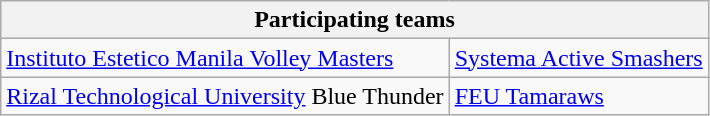<table class="wikitable" style="text-align:center;">
<tr>
<th colspan="3">Participating teams</th>
</tr>
<tr align=left>
<td> <a href='#'>Instituto Estetico Manila Volley Masters</a></td>
<td> <a href='#'>Systema Active Smashers</a></td>
</tr>
<tr align=left>
<td> <a href='#'>Rizal Technological University</a> Blue Thunder</td>
<td> <a href='#'>FEU Tamaraws</a></td>
</tr>
</table>
